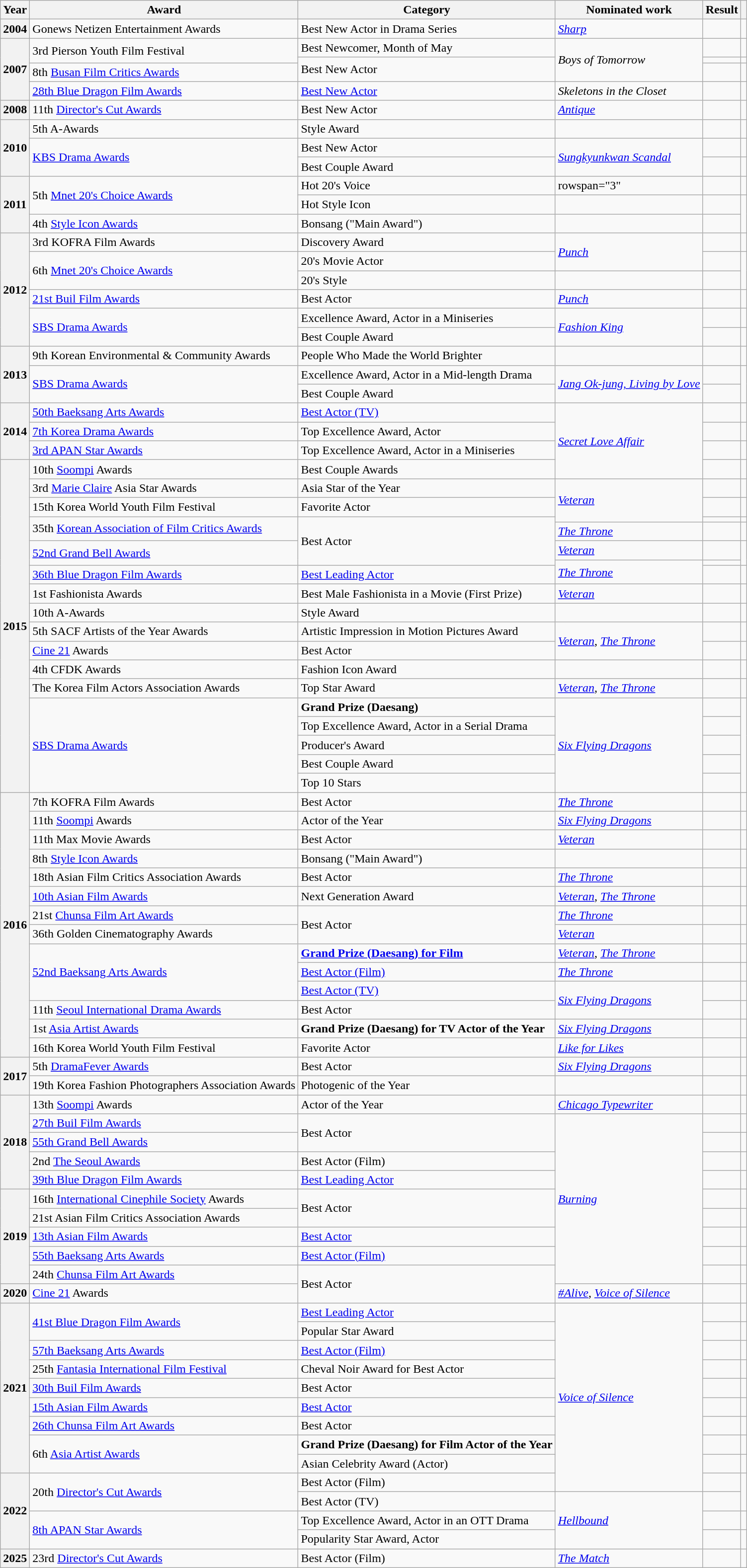<table class="wikitable plainrowheaders sortable">
<tr>
<th scope="col">Year</th>
<th scope="col">Award</th>
<th scope="col">Category</th>
<th scope="col">Nominated work</th>
<th scope="col">Result</th>
<th scope="col" class="unsortable"></th>
</tr>
<tr>
<th scope="row">2004</th>
<td>Gonews Netizen Entertainment Awards</td>
<td>Best New Actor in Drama Series</td>
<td><em><a href='#'>Sharp</a></em></td>
<td></td>
<td style="text-align:center"></td>
</tr>
<tr>
<th scope="row"  rowspan="4">2007</th>
<td rowspan="2">3rd Pierson Youth Film Festival</td>
<td>Best Newcomer, Month of May</td>
<td rowspan="3"><em>Boys of Tomorrow</em></td>
<td></td>
<td style="text-align:center"></td>
</tr>
<tr>
<td rowspan="2">Best New Actor</td>
<td></td>
<td style="text-align:center"></td>
</tr>
<tr>
<td>8th <a href='#'>Busan Film Critics Awards</a></td>
<td></td>
<td style="text-align:center"></td>
</tr>
<tr>
<td><a href='#'>28th Blue Dragon Film Awards</a></td>
<td><a href='#'>Best New Actor</a></td>
<td><em>Skeletons in the Closet</em></td>
<td></td>
<td style="text-align:center"></td>
</tr>
<tr>
<th scope="row">2008</th>
<td>11th <a href='#'>Director's Cut Awards</a></td>
<td>Best New Actor</td>
<td><em><a href='#'>Antique</a></em></td>
<td></td>
<td style="text-align:center"></td>
</tr>
<tr>
<th scope="row" rowspan="3">2010</th>
<td>5th A-Awards </td>
<td>Style Award</td>
<td></td>
<td></td>
<td style="text-align:center"></td>
</tr>
<tr>
<td rowspan="2"><a href='#'>KBS Drama Awards</a></td>
<td>Best New Actor</td>
<td rowspan="2"><em><a href='#'>Sungkyunkwan Scandal</a></em></td>
<td></td>
<td style="text-align:center"></td>
</tr>
<tr>
<td>Best Couple Award </td>
<td></td>
<td style="text-align:center"></td>
</tr>
<tr>
<th scope="row" rowspan="3">2011</th>
<td rowspan="2">5th <a href='#'>Mnet 20's Choice Awards</a></td>
<td>Hot 20's Voice</td>
<td>rowspan="3" </td>
<td></td>
<td style="text-align:center"></td>
</tr>
<tr>
<td>Hot Style Icon</td>
<td></td>
<td style="text-align:center"></td>
</tr>
<tr>
<td>4th <a href='#'>Style Icon Awards</a></td>
<td>Bonsang ("Main Award")</td>
<td></td>
<td style="text-align:center"></td>
</tr>
<tr>
<th scope="row" rowspan="6">2012</th>
<td>3rd KOFRA Film Awards</td>
<td>Discovery Award</td>
<td rowspan="2"><em><a href='#'>Punch</a></em></td>
<td></td>
<td style="text-align:center"></td>
</tr>
<tr>
<td rowspan="2">6th <a href='#'>Mnet 20's Choice Awards</a></td>
<td>20's Movie Actor</td>
<td></td>
<td rowspan="2" style="text-align:center"></td>
</tr>
<tr>
<td>20's Style</td>
<td></td>
<td></td>
</tr>
<tr>
<td><a href='#'>21st Buil Film Awards</a></td>
<td>Best Actor</td>
<td><em><a href='#'>Punch</a></em></td>
<td></td>
<td style="text-align:center"></td>
</tr>
<tr>
<td rowspan="2"><a href='#'>SBS Drama Awards</a></td>
<td>Excellence Award, Actor in a Miniseries</td>
<td rowspan="2"><em><a href='#'>Fashion King</a></em></td>
<td></td>
<td style="text-align:center"></td>
</tr>
<tr>
<td>Best Couple Award </td>
<td></td>
<td style="text-align:center"></td>
</tr>
<tr>
<th scope="row" rowspan="3">2013</th>
<td>9th Korean Environmental & Community Awards</td>
<td>People Who Made the World Brighter<br></td>
<td></td>
<td></td>
<td style="text-align:center"></td>
</tr>
<tr>
<td rowspan="2"><a href='#'>SBS Drama Awards</a></td>
<td>Excellence Award, Actor in a Mid-length Drama</td>
<td rowspan="2"><em><a href='#'>Jang Ok-jung, Living by Love</a></em></td>
<td></td>
<td rowspan="2" style="text-align:center"></td>
</tr>
<tr>
<td>Best Couple Award </td>
<td></td>
</tr>
<tr>
<th scope="row"  rowspan="3">2014</th>
<td><a href='#'>50th Baeksang Arts Awards</a></td>
<td><a href='#'>Best Actor (TV)</a></td>
<td rowspan="4"><em><a href='#'>Secret Love Affair</a></em></td>
<td></td>
<td style="text-align:center"></td>
</tr>
<tr>
<td><a href='#'>7th Korea Drama Awards</a></td>
<td>Top Excellence Award, Actor</td>
<td></td>
<td style="text-align:center"></td>
</tr>
<tr>
<td><a href='#'>3rd APAN Star Awards</a></td>
<td>Top Excellence Award, Actor in a Miniseries</td>
<td></td>
<td style="text-align:center"></td>
</tr>
<tr>
<th scope="row" rowspan="19">2015</th>
<td>10th <a href='#'>Soompi</a> Awards</td>
<td>Best Couple Awards </td>
<td></td>
<td style="text-align:center"></td>
</tr>
<tr>
<td>3rd <a href='#'>Marie Claire</a> Asia Star Awards</td>
<td>Asia Star of the Year</td>
<td rowspan="3"><em><a href='#'>Veteran</a></em></td>
<td></td>
<td style="text-align:center"></td>
</tr>
<tr>
<td>15th Korea World Youth Film Festival</td>
<td>Favorite Actor</td>
<td></td>
<td style="text-align:center"></td>
</tr>
<tr>
<td rowspan="2">35th <a href='#'>Korean Association of Film Critics Awards</a></td>
<td rowspan="4">Best Actor</td>
<td></td>
<td style="text-align:center"></td>
</tr>
<tr>
<td><em><a href='#'>The Throne</a></em></td>
<td></td>
<td style="text-align:center"></td>
</tr>
<tr>
<td rowspan="2"><a href='#'>52nd Grand Bell Awards</a></td>
<td><em><a href='#'>Veteran</a></em></td>
<td></td>
<td rowspan="2" style="text-align:center"></td>
</tr>
<tr>
<td rowspan="2"><em><a href='#'>The Throne</a></em></td>
<td></td>
</tr>
<tr>
<td><a href='#'>36th Blue Dragon Film Awards</a></td>
<td><a href='#'>Best Leading Actor</a></td>
<td></td>
<td style="text-align:center"></td>
</tr>
<tr>
<td>1st Fashionista Awards</td>
<td>Best Male Fashionista in a Movie (First Prize)</td>
<td><em><a href='#'>Veteran</a></em></td>
<td></td>
<td style="text-align:center"></td>
</tr>
<tr>
<td>10th A-Awards </td>
<td>Style Award</td>
<td></td>
<td></td>
<td style="text-align:center"></td>
</tr>
<tr>
<td>5th SACF Artists of the Year Awards</td>
<td>Artistic Impression in Motion Pictures Award</td>
<td rowspan="2"><em><a href='#'>Veteran</a></em>, <em><a href='#'>The Throne</a></em></td>
<td></td>
<td style="text-align:center"></td>
</tr>
<tr>
<td><a href='#'>Cine 21</a> Awards</td>
<td>Best Actor</td>
<td></td>
<td style="text-align:center"></td>
</tr>
<tr>
<td>4th CFDK Awards</td>
<td>Fashion Icon Award</td>
<td></td>
<td></td>
<td style="text-align:center"></td>
</tr>
<tr>
<td>The Korea Film Actors Association Awards</td>
<td>Top Star Award</td>
<td><em><a href='#'>Veteran</a></em>, <em><a href='#'>The Throne</a></em></td>
<td></td>
<td style="text-align:center"></td>
</tr>
<tr>
<td rowspan="5"><a href='#'>SBS Drama Awards</a></td>
<td><strong>Grand Prize (Daesang)</strong></td>
<td rowspan="5"><em><a href='#'>Six Flying Dragons</a></em></td>
<td></td>
<td rowspan="5" style="text-align:center"></td>
</tr>
<tr>
<td>Top Excellence Award, Actor in a Serial Drama</td>
<td></td>
</tr>
<tr>
<td>Producer's Award</td>
<td></td>
</tr>
<tr>
<td>Best Couple Award </td>
<td></td>
</tr>
<tr>
<td>Top 10 Stars</td>
<td></td>
</tr>
<tr>
<th scope="row" rowspan="14">2016</th>
<td>7th KOFRA Film Awards</td>
<td>Best Actor</td>
<td><em><a href='#'>The Throne</a></em></td>
<td></td>
<td style="text-align:center"></td>
</tr>
<tr>
<td>11th <a href='#'>Soompi</a> Awards</td>
<td>Actor of the Year</td>
<td><em><a href='#'>Six Flying Dragons</a></em></td>
<td></td>
<td style="text-align:center"></td>
</tr>
<tr>
<td>11th Max Movie Awards</td>
<td>Best Actor</td>
<td><em><a href='#'>Veteran</a></em></td>
<td></td>
<td style="text-align:center"></td>
</tr>
<tr>
<td>8th <a href='#'>Style Icon Awards</a></td>
<td>Bonsang ("Main Award")</td>
<td></td>
<td></td>
<td style="text-align:center"></td>
</tr>
<tr>
<td>18th Asian Film Critics Association Awards</td>
<td>Best Actor</td>
<td><em><a href='#'>The Throne</a></em></td>
<td></td>
<td style="text-align:center"></td>
</tr>
<tr>
<td><a href='#'>10th Asian Film Awards</a></td>
<td>Next Generation Award</td>
<td><em><a href='#'>Veteran</a></em>, <em><a href='#'>The Throne</a></em></td>
<td></td>
<td style="text-align:center"></td>
</tr>
<tr>
<td>21st <a href='#'>Chunsa Film Art Awards</a></td>
<td rowspan="2">Best Actor</td>
<td><em><a href='#'>The Throne</a></em></td>
<td></td>
<td style="text-align:center"></td>
</tr>
<tr>
<td>36th Golden Cinematography Awards</td>
<td><em><a href='#'>Veteran</a></em></td>
<td></td>
<td style="text-align:center"></td>
</tr>
<tr>
<td rowspan="3"><a href='#'>52nd Baeksang Arts Awards</a></td>
<td><a href='#'><strong>Grand Prize (Daesang) for Film</strong></a></td>
<td><em><a href='#'>Veteran</a></em>, <em><a href='#'>The Throne</a></em></td>
<td></td>
<td style="text-align:center"></td>
</tr>
<tr>
<td><a href='#'>Best Actor (Film)</a></td>
<td><em><a href='#'>The Throne</a></em></td>
<td></td>
<td style="text-align:center"></td>
</tr>
<tr>
<td><a href='#'>Best Actor (TV)</a></td>
<td rowspan="2"><em><a href='#'>Six Flying Dragons</a></em></td>
<td></td>
<td style="text-align:center"></td>
</tr>
<tr>
<td>11th <a href='#'>Seoul International Drama Awards</a></td>
<td>Best Actor</td>
<td></td>
<td></td>
</tr>
<tr>
<td>1st <a href='#'>Asia Artist Awards</a></td>
<td><strong>Grand Prize (Daesang) for TV Actor of the Year</strong></td>
<td><em><a href='#'>Six Flying Dragons</a></em></td>
<td></td>
<td style="text-align:center"></td>
</tr>
<tr>
<td>16th Korea World Youth Film Festival</td>
<td>Favorite Actor</td>
<td><em><a href='#'>Like for Likes</a></em></td>
<td></td>
<td style="text-align:center"></td>
</tr>
<tr>
<th scope="row" rowspan="2">2017</th>
<td>5th <a href='#'>DramaFever Awards</a></td>
<td>Best Actor</td>
<td><em><a href='#'>Six Flying Dragons</a></em></td>
<td></td>
<td style="text-align:center"></td>
</tr>
<tr>
<td>19th Korea Fashion Photographers Association Awards</td>
<td>Photogenic of the Year</td>
<td></td>
<td></td>
<td style="text-align:center"></td>
</tr>
<tr>
<th scope="row" rowspan="5">2018</th>
<td>13th <a href='#'>Soompi</a> Awards</td>
<td>Actor of the Year</td>
<td><em><a href='#'>Chicago Typewriter</a></em></td>
<td></td>
<td style="text-align:center"></td>
</tr>
<tr>
<td><a href='#'>27th Buil Film Awards</a></td>
<td rowspan="2">Best Actor</td>
<td rowspan="9"><em><a href='#'>Burning</a></em></td>
<td></td>
<td style="text-align:center"></td>
</tr>
<tr>
<td><a href='#'>55th Grand Bell Awards</a></td>
<td></td>
<td style="text-align:center"></td>
</tr>
<tr>
<td>2nd <a href='#'>The Seoul Awards</a></td>
<td>Best Actor (Film)</td>
<td></td>
<td style="text-align:center"></td>
</tr>
<tr>
<td><a href='#'>39th Blue Dragon Film Awards</a></td>
<td><a href='#'>Best Leading Actor</a></td>
<td></td>
<td style="text-align:center"></td>
</tr>
<tr>
<th scope="row" rowspan="5">2019</th>
<td>16th <a href='#'>International Cinephile Society</a> Awards</td>
<td rowspan="2">Best Actor</td>
<td></td>
<td style="text-align:center"></td>
</tr>
<tr>
<td>21st Asian Film Critics Association Awards</td>
<td></td>
<td style="text-align:center"></td>
</tr>
<tr>
<td><a href='#'>13th Asian Film Awards</a></td>
<td><a href='#'>Best Actor</a></td>
<td></td>
<td style="text-align:center"></td>
</tr>
<tr>
<td><a href='#'>55th Baeksang Arts Awards</a></td>
<td><a href='#'>Best Actor (Film)</a></td>
<td></td>
<td style="text-align:center"></td>
</tr>
<tr>
<td>24th <a href='#'>Chunsa Film Art Awards</a></td>
<td rowspan="2">Best Actor</td>
<td></td>
<td style="text-align:center"></td>
</tr>
<tr>
<th scope="row">2020</th>
<td><a href='#'>Cine 21</a> Awards</td>
<td><em><a href='#'>#Alive</a></em>, <em><a href='#'>Voice of Silence</a></em></td>
<td></td>
<td style="text-align:center"></td>
</tr>
<tr>
<th scope="row" rowspan="9">2021</th>
<td rowspan="2"><a href='#'>41st Blue Dragon Film Awards</a></td>
<td><a href='#'>Best Leading Actor</a></td>
<td rowspan="10"><em><a href='#'>Voice of Silence</a></em></td>
<td></td>
<td style="text-align:center"></td>
</tr>
<tr>
<td>Popular Star Award</td>
<td></td>
<td style="text-align:center"></td>
</tr>
<tr>
<td><a href='#'>57th Baeksang Arts Awards</a></td>
<td><a href='#'>Best Actor (Film)</a></td>
<td></td>
<td style="text-align:center"></td>
</tr>
<tr>
<td>25th <a href='#'>Fantasia International Film Festival</a></td>
<td>Cheval Noir Award for Best Actor</td>
<td></td>
<td style="text-align:center"></td>
</tr>
<tr>
<td><a href='#'>30th Buil Film Awards</a></td>
<td>Best Actor</td>
<td></td>
<td style="text-align:center"></td>
</tr>
<tr>
<td><a href='#'>15th Asian Film Awards</a></td>
<td><a href='#'>Best Actor</a></td>
<td></td>
<td style="text-align:center"></td>
</tr>
<tr>
<td><a href='#'>26th Chunsa Film Art Awards</a></td>
<td>Best Actor</td>
<td></td>
<td style="text-align:center"></td>
</tr>
<tr>
<td rowspan="2">6th <a href='#'>Asia Artist Awards</a></td>
<td><strong>Grand Prize (Daesang) for Film Actor of the Year</strong></td>
<td></td>
<td style="text-align:center"></td>
</tr>
<tr>
<td>Asian Celebrity Award (Actor)</td>
<td></td>
<td style="text-align:center"></td>
</tr>
<tr>
<th scope="row"  rowspan="4">2022</th>
<td rowspan="2">20th <a href='#'>Director's Cut Awards</a></td>
<td>Best Actor (Film)</td>
<td></td>
<td rowspan="2" style="text-align:center"></td>
</tr>
<tr>
<td>Best Actor (TV)</td>
<td rowspan="3"><em><a href='#'>Hellbound</a></em></td>
<td></td>
</tr>
<tr>
<td rowspan="2"><a href='#'>8th APAN Star Awards</a></td>
<td>Top Excellence Award, Actor in an OTT Drama</td>
<td></td>
<td style="text-align:center"></td>
</tr>
<tr>
<td>Popularity Star Award, Actor</td>
<td></td>
<td style="text-align:center"></td>
</tr>
<tr>
<th scope="row">2025</th>
<td>23rd <a href='#'>Director's Cut Awards</a></td>
<td>Best Actor (Film)</td>
<td><em><a href='#'>The Match</a></em></td>
<td></td>
<td style="text-align:center"></td>
</tr>
</table>
